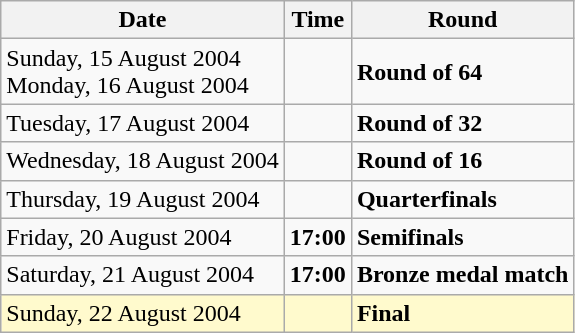<table class="wikitable">
<tr>
<th>Date</th>
<th>Time</th>
<th>Round</th>
</tr>
<tr>
<td>Sunday, 15 August 2004<br>Monday, 16 August 2004</td>
<td></td>
<td><strong>Round of 64</strong></td>
</tr>
<tr>
<td>Tuesday, 17 August 2004</td>
<td></td>
<td><strong>Round of 32</strong></td>
</tr>
<tr>
<td>Wednesday, 18 August 2004</td>
<td></td>
<td><strong>Round of 16</strong></td>
</tr>
<tr>
<td>Thursday, 19 August 2004</td>
<td></td>
<td><strong>Quarterfinals</strong></td>
</tr>
<tr>
<td>Friday, 20 August 2004</td>
<td><strong>17:00</strong></td>
<td><strong>Semifinals</strong></td>
</tr>
<tr>
<td>Saturday, 21 August 2004</td>
<td><strong>17:00</strong></td>
<td><strong>Bronze medal match</strong></td>
</tr>
<tr style=background:lemonchiffon>
<td>Sunday, 22 August 2004</td>
<td></td>
<td><strong>Final</strong></td>
</tr>
</table>
